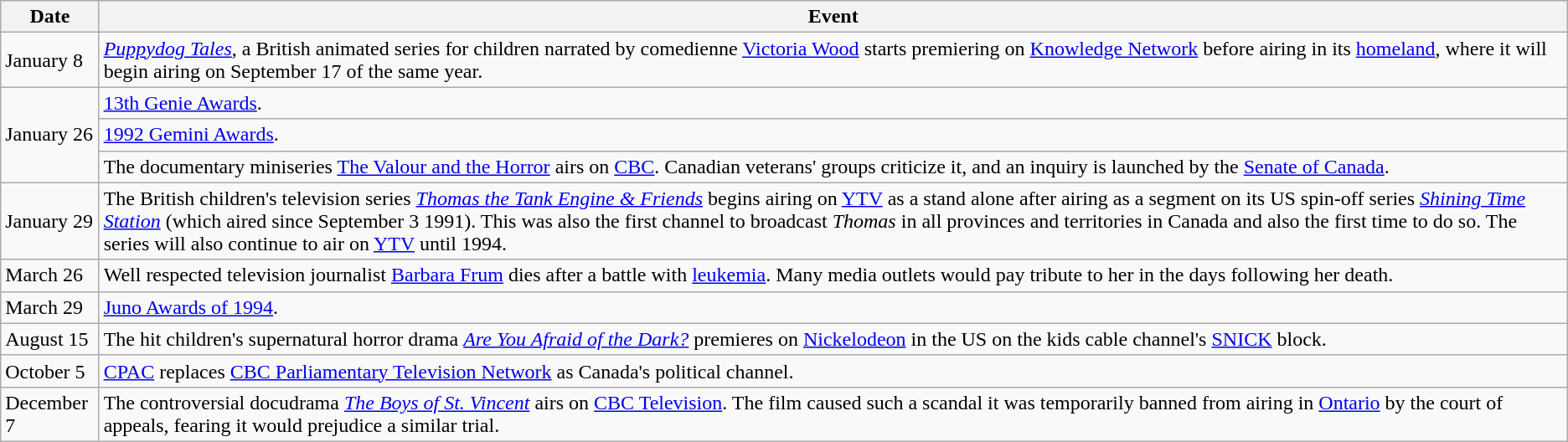<table class="wikitable">
<tr>
<th>Date</th>
<th>Event</th>
</tr>
<tr>
<td>January 8</td>
<td><em><a href='#'>Puppydog Tales</a></em>, a British animated series for children narrated by comedienne <a href='#'>Victoria Wood</a> starts premiering on <a href='#'>Knowledge Network</a> before airing in its <a href='#'>homeland</a>, where it will begin airing on September 17 of the same year.</td>
</tr>
<tr>
<td rowspan="3">January 26</td>
<td><a href='#'>13th Genie Awards</a>.</td>
</tr>
<tr>
<td><a href='#'>1992 Gemini Awards</a>.</td>
</tr>
<tr>
<td>The documentary miniseries <a href='#'>The Valour and the Horror</a> airs on <a href='#'>CBC</a>. Canadian veterans' groups criticize it, and an inquiry is launched by the <a href='#'>Senate of Canada</a>.</td>
</tr>
<tr>
<td>January 29</td>
<td>The British children's television series <em><a href='#'>Thomas the Tank Engine & Friends</a></em> begins airing on <a href='#'>YTV</a> as a stand alone after airing as a segment on its US spin-off series <em><a href='#'>Shining Time Station</a></em> (which aired since September 3 1991). This was also the first channel to broadcast <em>Thomas</em> in all provinces and territories in Canada and also the first time to do so. The series will also continue to air on <a href='#'>YTV</a> until 1994.</td>
</tr>
<tr>
<td>March 26</td>
<td>Well respected television journalist <a href='#'>Barbara Frum</a> dies after a battle with <a href='#'>leukemia</a>. Many media outlets would pay tribute to her in the days following her death.</td>
</tr>
<tr>
<td>March 29</td>
<td><a href='#'>Juno Awards of 1994</a>.</td>
</tr>
<tr>
<td>August 15</td>
<td>The hit children's supernatural horror drama <em><a href='#'>Are You Afraid of the Dark?</a></em> premieres on <a href='#'>Nickelodeon</a> in the US on the kids cable channel's <a href='#'>SNICK</a> block.</td>
</tr>
<tr>
<td>October 5</td>
<td><a href='#'>CPAC</a> replaces <a href='#'>CBC Parliamentary Television Network</a> as Canada's political channel.</td>
</tr>
<tr>
<td>December 7</td>
<td>The controversial docudrama <em><a href='#'>The Boys of St. Vincent</a></em> airs on <a href='#'>CBC Television</a>. The film caused such a scandal it was temporarily banned from airing in <a href='#'>Ontario</a> by the court of appeals, fearing it would prejudice a similar trial.</td>
</tr>
</table>
